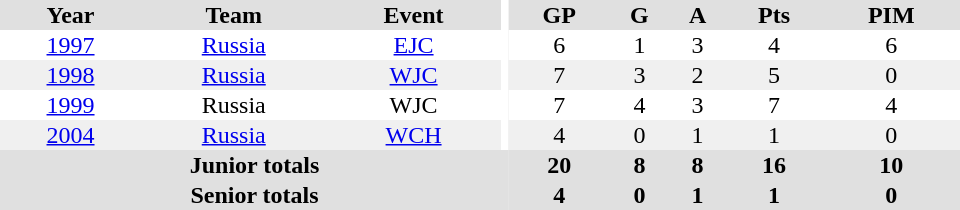<table border="0" cellpadding="1" cellspacing="0" ID="Table3" style="text-align:center; width:40em">
<tr bgcolor="#e0e0e0">
<th>Year</th>
<th>Team</th>
<th>Event</th>
<th rowspan="102" bgcolor="#ffffff"></th>
<th>GP</th>
<th>G</th>
<th>A</th>
<th>Pts</th>
<th>PIM</th>
</tr>
<tr>
<td><a href='#'>1997</a></td>
<td><a href='#'>Russia</a></td>
<td><a href='#'>EJC</a></td>
<td>6</td>
<td>1</td>
<td>3</td>
<td>4</td>
<td>6</td>
</tr>
<tr bgcolor="#f0f0f0">
<td><a href='#'>1998</a></td>
<td><a href='#'>Russia</a></td>
<td><a href='#'>WJC</a></td>
<td>7</td>
<td>3</td>
<td>2</td>
<td>5</td>
<td>0</td>
</tr>
<tr>
<td><a href='#'>1999</a></td>
<td>Russia</td>
<td>WJC</td>
<td>7</td>
<td>4</td>
<td>3</td>
<td>7</td>
<td>4</td>
</tr>
<tr bgcolor="#f0f0f0">
<td><a href='#'>2004</a></td>
<td><a href='#'>Russia</a></td>
<td><a href='#'>WCH</a></td>
<td>4</td>
<td>0</td>
<td>1</td>
<td>1</td>
<td>0</td>
</tr>
<tr bgcolor="#e0e0e0">
<th colspan="4">Junior totals</th>
<th>20</th>
<th>8</th>
<th>8</th>
<th>16</th>
<th>10</th>
</tr>
<tr bgcolor="#e0e0e0">
<th colspan="4">Senior totals</th>
<th>4</th>
<th>0</th>
<th>1</th>
<th>1</th>
<th>0</th>
</tr>
</table>
